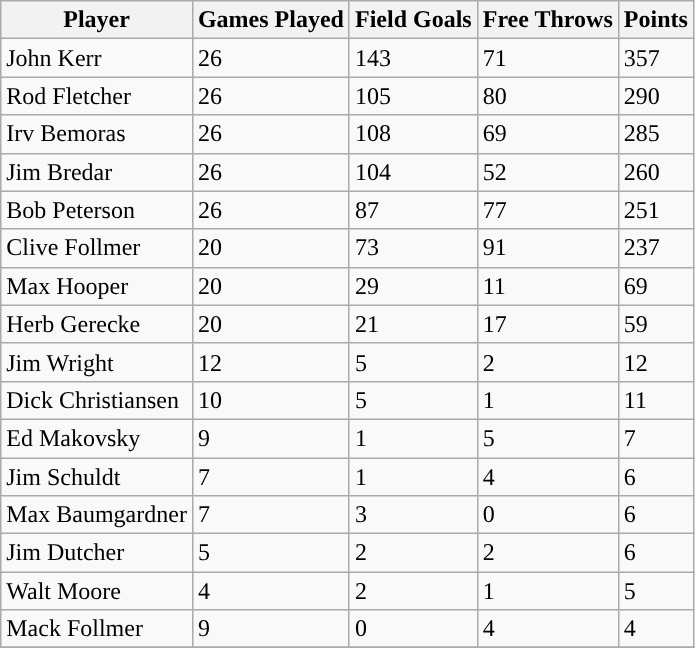<table class="wikitable sortable">
<tr>
<th>Player</th>
<th>Games Played</th>
<th>Field Goals</th>
<th>Free Throws</th>
<th>Points</th>
</tr>
<tr>
<td>John Kerr</td>
<td>26</td>
<td>143</td>
<td>71</td>
<td>357</td>
</tr>
<tr>
<td>Rod Fletcher</td>
<td>26</td>
<td>105</td>
<td>80</td>
<td>290</td>
</tr>
<tr>
<td>Irv Bemoras</td>
<td>26</td>
<td>108</td>
<td>69</td>
<td>285</td>
</tr>
<tr>
<td>Jim Bredar</td>
<td>26</td>
<td>104</td>
<td>52</td>
<td>260</td>
</tr>
<tr>
<td>Bob Peterson</td>
<td>26</td>
<td>87</td>
<td>77</td>
<td>251</td>
</tr>
<tr>
<td>Clive Follmer</td>
<td>20</td>
<td>73</td>
<td>91</td>
<td>237</td>
</tr>
<tr>
<td>Max Hooper</td>
<td>20</td>
<td>29</td>
<td>11</td>
<td>69</td>
</tr>
<tr>
<td>Herb Gerecke</td>
<td>20</td>
<td>21</td>
<td>17</td>
<td>59</td>
</tr>
<tr>
<td>Jim Wright</td>
<td>12</td>
<td>5</td>
<td>2</td>
<td>12</td>
</tr>
<tr>
<td>Dick Christiansen</td>
<td>10</td>
<td>5</td>
<td>1</td>
<td>11</td>
</tr>
<tr>
<td>Ed Makovsky</td>
<td>9</td>
<td>1</td>
<td>5</td>
<td>7</td>
</tr>
<tr>
<td>Jim Schuldt</td>
<td>7</td>
<td>1</td>
<td>4</td>
<td>6</td>
</tr>
<tr>
<td>Max Baumgardner</td>
<td>7</td>
<td>3</td>
<td>0</td>
<td>6</td>
</tr>
<tr>
<td>Jim Dutcher</td>
<td>5</td>
<td>2</td>
<td>2</td>
<td>6</td>
</tr>
<tr>
<td>Walt Moore</td>
<td>4</td>
<td>2</td>
<td>1</td>
<td>5</td>
</tr>
<tr>
<td>Mack Follmer</td>
<td>9</td>
<td>0</td>
<td>4</td>
<td>4</td>
</tr>
<tr>
</tr>
</table>
